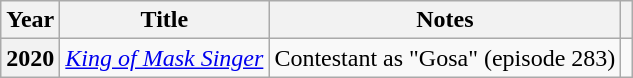<table class="wikitable plainrowheaders">
<tr>
<th scope="col">Year</th>
<th scope="col">Title</th>
<th scope="col">Notes</th>
<th scope="col" class="unsortable"></th>
</tr>
<tr>
<th scope="row">2020</th>
<td><em><a href='#'>King of Mask Singer</a></em></td>
<td>Contestant as "Gosa" (episode 283)</td>
<td></td>
</tr>
</table>
